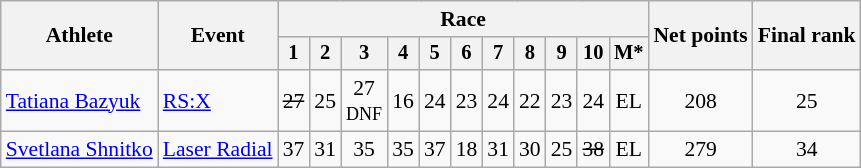<table class="wikitable" style="font-size:90%">
<tr>
<th rowspan="2">Athlete</th>
<th rowspan="2">Event</th>
<th colspan=11>Race</th>
<th rowspan=2>Net points</th>
<th rowspan=2>Final rank</th>
</tr>
<tr style="font-size:95%">
<th>1</th>
<th>2</th>
<th>3</th>
<th>4</th>
<th>5</th>
<th>6</th>
<th>7</th>
<th>8</th>
<th>9</th>
<th>10</th>
<th>M*</th>
</tr>
<tr align=center>
<td align=left><a href='#'>Tatiana Bazyuk</a></td>
<td align=left><a href='#'>RS:X</a></td>
<td><s>27</s></td>
<td>25</td>
<td>27<small><br>DNF</small></td>
<td>16</td>
<td>24</td>
<td>23</td>
<td>24</td>
<td>22</td>
<td>23</td>
<td>24</td>
<td>EL</td>
<td>208</td>
<td>25</td>
</tr>
<tr align=center>
<td align=left><a href='#'>Svetlana Shnitko</a></td>
<td align=left><a href='#'>Laser Radial</a></td>
<td>37</td>
<td>31</td>
<td>35</td>
<td>35</td>
<td>37</td>
<td>18</td>
<td>31</td>
<td>30</td>
<td>25</td>
<td><s>38</s></td>
<td>EL</td>
<td>279</td>
<td>34</td>
</tr>
</table>
